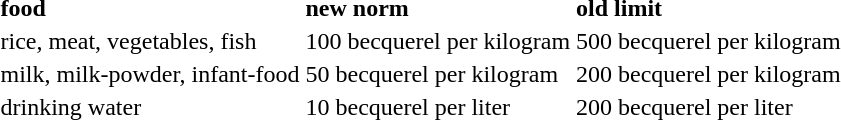<table style="margin-left:40px;">
<tr>
<td><strong>food</strong></td>
<td><strong>new norm</strong></td>
<td><strong>old limit</strong></td>
</tr>
<tr>
<td>rice, meat, vegetables, fish</td>
<td>100 becquerel per kilogram</td>
<td>500 becquerel per kilogram</td>
</tr>
<tr>
<td>milk, milk-powder, infant-food</td>
<td>50 becquerel per kilogram</td>
<td>200 becquerel per kilogram</td>
</tr>
<tr>
<td>drinking water</td>
<td>10 becquerel per liter</td>
<td>200 becquerel per liter</td>
</tr>
</table>
